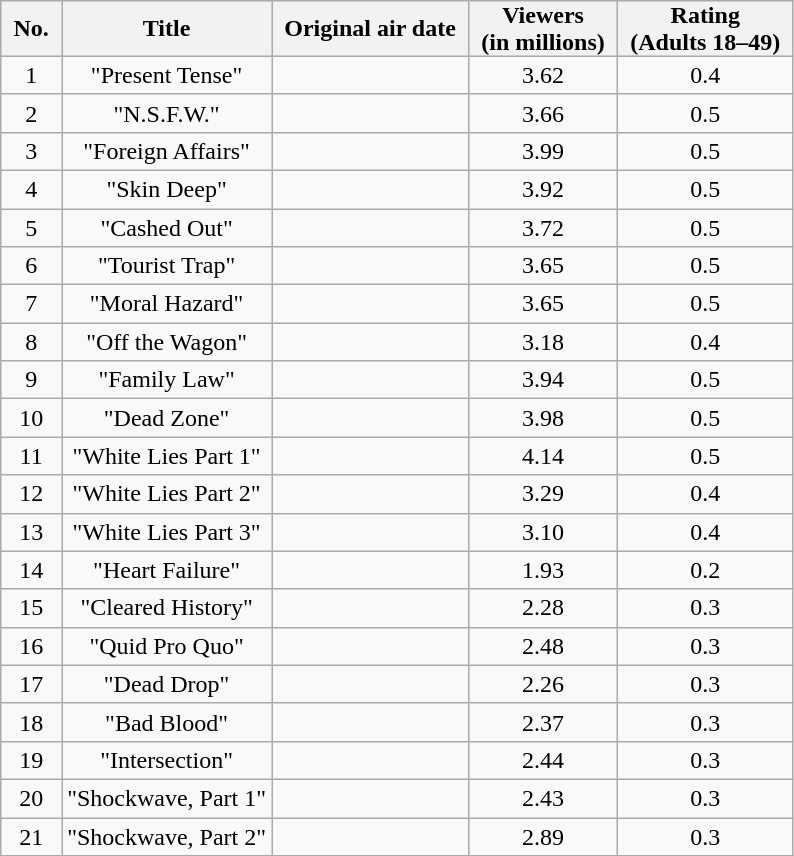<table class="wikitable" style="text-align:center;">
<tr>
<th style="padding: 0px 8px">No.</th>
<th style="padding: 0px 8px">Title</th>
<th style="padding: 0px 8px">Original air date</th>
<th style="padding: 0px 8px">Viewers<br>(in millions)</th>
<th style="padding: 0px 8px">Rating<br>(Adults 18–49)</th>
</tr>
<tr>
<td>1</td>
<td>"Present Tense"</td>
<td></td>
<td>3.62</td>
<td>0.4</td>
</tr>
<tr>
<td>2</td>
<td>"N.S.F.W."</td>
<td></td>
<td>3.66</td>
<td>0.5</td>
</tr>
<tr>
<td>3</td>
<td>"Foreign Affairs"</td>
<td></td>
<td>3.99</td>
<td>0.5</td>
</tr>
<tr>
<td>4</td>
<td>"Skin Deep"</td>
<td></td>
<td>3.92</td>
<td>0.5</td>
</tr>
<tr>
<td>5</td>
<td>"Cashed Out"</td>
<td></td>
<td>3.72</td>
<td>0.5</td>
</tr>
<tr>
<td>6</td>
<td>"Tourist Trap"</td>
<td></td>
<td>3.65</td>
<td>0.5</td>
</tr>
<tr>
<td>7</td>
<td>"Moral Hazard"</td>
<td></td>
<td>3.65</td>
<td>0.5</td>
</tr>
<tr>
<td>8</td>
<td>"Off the Wagon"</td>
<td></td>
<td>3.18</td>
<td>0.4</td>
</tr>
<tr>
<td>9</td>
<td>"Family Law"</td>
<td></td>
<td>3.94</td>
<td>0.5</td>
</tr>
<tr>
<td>10</td>
<td>"Dead Zone"</td>
<td></td>
<td>3.98</td>
<td>0.5</td>
</tr>
<tr>
<td>11</td>
<td>"White Lies Part 1"</td>
<td></td>
<td>4.14</td>
<td>0.5</td>
</tr>
<tr>
<td>12</td>
<td>"White Lies Part 2"</td>
<td></td>
<td>3.29</td>
<td>0.4</td>
</tr>
<tr>
<td>13</td>
<td>"White Lies Part 3"</td>
<td></td>
<td>3.10</td>
<td>0.4</td>
</tr>
<tr>
<td>14</td>
<td>"Heart Failure"</td>
<td></td>
<td>1.93</td>
<td>0.2</td>
</tr>
<tr>
<td>15</td>
<td>"Cleared History"</td>
<td></td>
<td>2.28</td>
<td>0.3</td>
</tr>
<tr>
<td>16</td>
<td>"Quid Pro Quo"</td>
<td></td>
<td>2.48</td>
<td>0.3</td>
</tr>
<tr>
<td>17</td>
<td>"Dead Drop"</td>
<td></td>
<td>2.26</td>
<td>0.3</td>
</tr>
<tr>
<td>18</td>
<td>"Bad Blood"</td>
<td></td>
<td>2.37</td>
<td>0.3</td>
</tr>
<tr>
<td>19</td>
<td>"Intersection"</td>
<td></td>
<td>2.44</td>
<td>0.3</td>
</tr>
<tr>
<td>20</td>
<td>"Shockwave, Part 1"</td>
<td></td>
<td>2.43</td>
<td>0.3</td>
</tr>
<tr>
<td>21</td>
<td>"Shockwave, Part 2"</td>
<td></td>
<td>2.89</td>
<td>0.3</td>
</tr>
<tr>
</tr>
</table>
